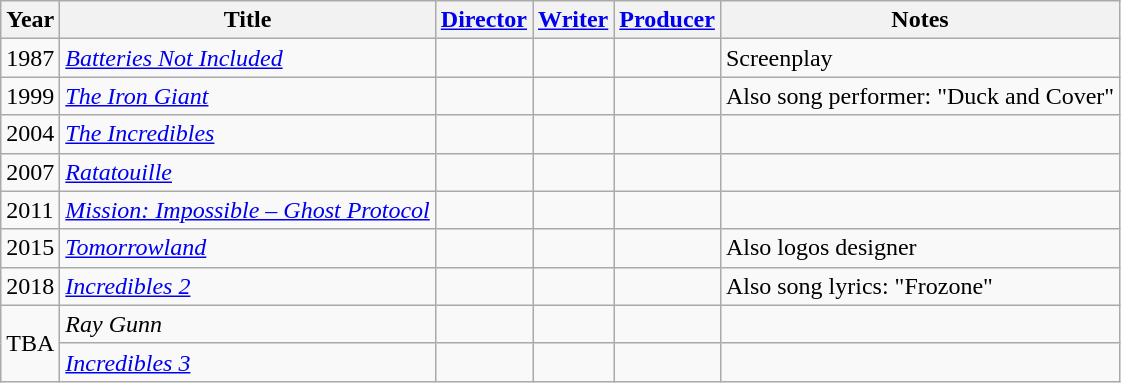<table class="wikitable">
<tr>
<th>Year</th>
<th>Title</th>
<th><a href='#'>Director</a></th>
<th><a href='#'>Writer</a></th>
<th><a href='#'>Producer</a></th>
<th>Notes</th>
</tr>
<tr>
<td>1987</td>
<td><em><a href='#'>Batteries Not Included</a></em></td>
<td></td>
<td></td>
<td></td>
<td>Screenplay</td>
</tr>
<tr>
<td>1999</td>
<td><em><a href='#'>The Iron Giant</a></em></td>
<td></td>
<td></td>
<td></td>
<td>Also song performer: "Duck and Cover"</td>
</tr>
<tr>
<td>2004</td>
<td><em><a href='#'>The Incredibles</a></em></td>
<td></td>
<td></td>
<td></td>
<td></td>
</tr>
<tr>
<td>2007</td>
<td><em><a href='#'>Ratatouille</a></em></td>
<td></td>
<td></td>
<td></td>
<td></td>
</tr>
<tr>
<td>2011</td>
<td><em><a href='#'>Mission: Impossible – Ghost Protocol</a></em></td>
<td></td>
<td></td>
<td></td>
<td></td>
</tr>
<tr>
<td>2015</td>
<td><em><a href='#'>Tomorrowland</a></em></td>
<td></td>
<td></td>
<td></td>
<td>Also logos designer</td>
</tr>
<tr>
<td>2018</td>
<td><em><a href='#'>Incredibles 2</a></em></td>
<td></td>
<td></td>
<td></td>
<td>Also song lyrics: "Frozone"</td>
</tr>
<tr>
<td rowspan=2>TBA</td>
<td><em>Ray Gunn</em></td>
<td></td>
<td></td>
<td></td>
<td></td>
</tr>
<tr>
<td><em><a href='#'>Incredibles 3</a></em></td>
<td></td>
<td></td>
<td></td>
<td></td>
</tr>
</table>
